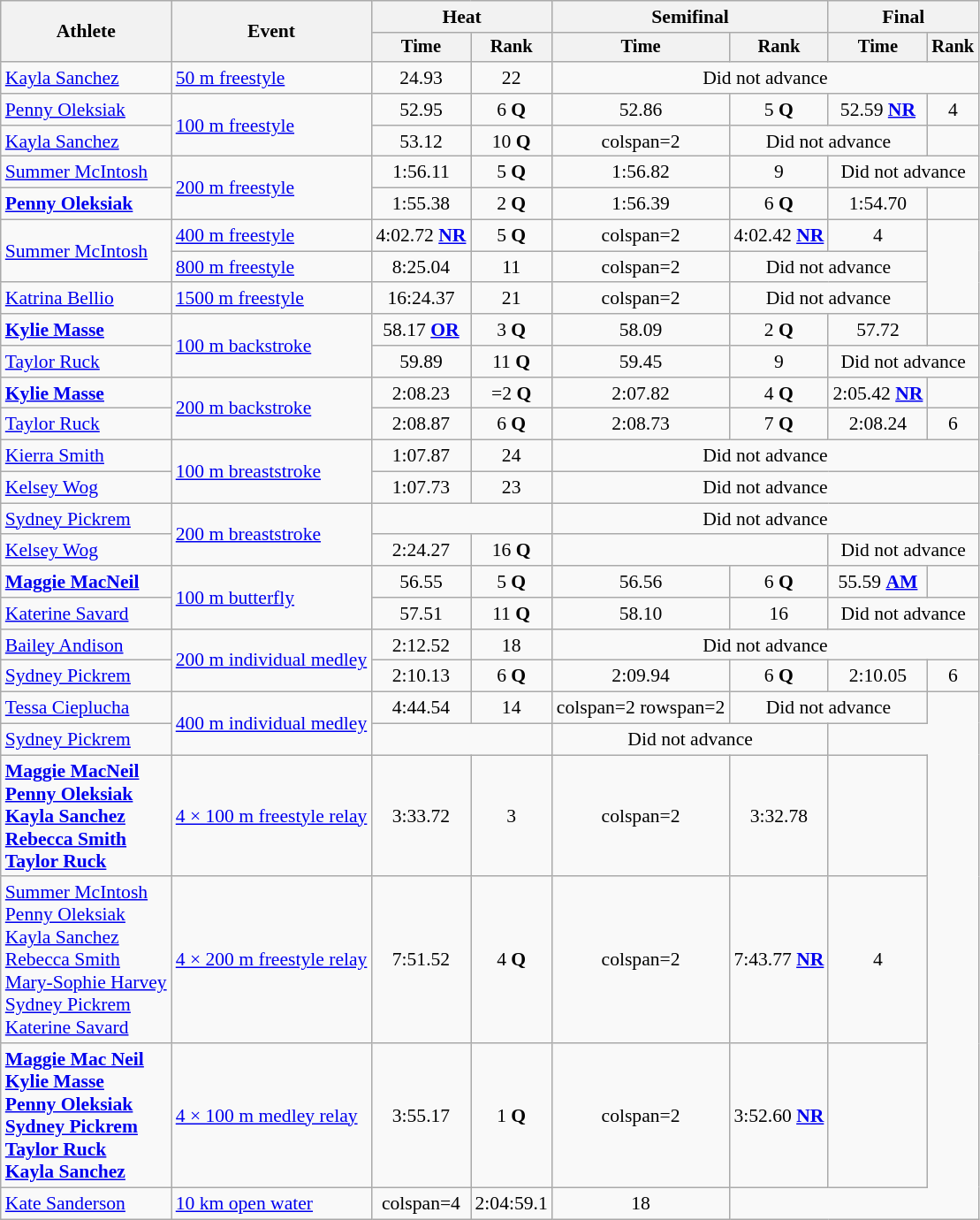<table class=wikitable style=font-size:90%;text-align:center>
<tr>
<th rowspan=2>Athlete</th>
<th rowspan=2>Event</th>
<th colspan=2>Heat</th>
<th colspan=2>Semifinal</th>
<th colspan=2>Final</th>
</tr>
<tr style=font-size:95%>
<th>Time</th>
<th>Rank</th>
<th>Time</th>
<th>Rank</th>
<th>Time</th>
<th>Rank</th>
</tr>
<tr>
<td align=left><a href='#'>Kayla Sanchez</a></td>
<td align=left><a href='#'>50 m freestyle</a></td>
<td>24.93</td>
<td>22</td>
<td colspan="4">Did not advance</td>
</tr>
<tr>
<td align=left><a href='#'>Penny Oleksiak</a></td>
<td align=left rowspan=2><a href='#'>100 m freestyle</a></td>
<td>52.95</td>
<td>6 <strong>Q</strong></td>
<td>52.86</td>
<td>5 <strong>Q</strong></td>
<td>52.59 <strong><a href='#'>NR</a></strong></td>
<td>4</td>
</tr>
<tr>
<td align=left><a href='#'>Kayla Sanchez</a></td>
<td>53.12</td>
<td>10 <strong>Q</strong></td>
<td>colspan=2 </td>
<td colspan="2">Did not advance</td>
</tr>
<tr>
<td align=left><a href='#'>Summer McIntosh</a></td>
<td align=left rowspan=2><a href='#'>200 m freestyle</a></td>
<td>1:56.11</td>
<td>5 <strong>Q</strong></td>
<td>1:56.82</td>
<td>9</td>
<td colspan="2">Did not advance</td>
</tr>
<tr>
<td align=left><strong><a href='#'>Penny Oleksiak</a></strong></td>
<td>1:55.38</td>
<td>2 <strong>Q</strong></td>
<td>1:56.39</td>
<td>6 <strong>Q</strong></td>
<td>1:54.70</td>
<td></td>
</tr>
<tr>
<td align=left rowspan=2><a href='#'>Summer McIntosh</a></td>
<td align=left><a href='#'>400 m freestyle</a></td>
<td>4:02.72 <strong><a href='#'>NR</a></strong></td>
<td>5 <strong>Q</strong></td>
<td>colspan=2 </td>
<td>4:02.42 <strong><a href='#'>NR</a></strong></td>
<td>4</td>
</tr>
<tr>
<td align=left><a href='#'>800 m freestyle</a></td>
<td>8:25.04</td>
<td>11</td>
<td>colspan=2 </td>
<td colspan="2">Did not advance</td>
</tr>
<tr>
<td align=left><a href='#'>Katrina Bellio</a></td>
<td align=left><a href='#'>1500 m freestyle</a></td>
<td>16:24.37</td>
<td>21</td>
<td>colspan=2 </td>
<td colspan="2">Did not advance</td>
</tr>
<tr>
<td align=left><strong><a href='#'>Kylie Masse</a></strong></td>
<td align=left rowspan=2><a href='#'>100 m backstroke</a></td>
<td>58.17 <strong><a href='#'>OR</a></strong></td>
<td>3 <strong>Q</strong></td>
<td>58.09</td>
<td>2 <strong>Q</strong></td>
<td>57.72</td>
<td></td>
</tr>
<tr>
<td align=left><a href='#'>Taylor Ruck</a></td>
<td>59.89</td>
<td>11 <strong>Q</strong></td>
<td>59.45</td>
<td>9</td>
<td colspan="2">Did not advance</td>
</tr>
<tr>
<td align=left><strong><a href='#'>Kylie Masse</a></strong></td>
<td align=left rowspan=2><a href='#'>200 m backstroke</a></td>
<td>2:08.23</td>
<td>=2 <strong>Q</strong></td>
<td>2:07.82</td>
<td>4 <strong>Q</strong></td>
<td>2:05.42 <strong><a href='#'>NR</a></strong></td>
<td></td>
</tr>
<tr>
<td align=left><a href='#'>Taylor Ruck</a></td>
<td>2:08.87</td>
<td>6 <strong>Q</strong></td>
<td>2:08.73</td>
<td>7 <strong>Q</strong></td>
<td>2:08.24</td>
<td>6</td>
</tr>
<tr>
<td align=left><a href='#'>Kierra Smith</a></td>
<td align=left rowspan=2><a href='#'>100 m breaststroke</a></td>
<td>1:07.87</td>
<td>24</td>
<td colspan="4">Did not advance</td>
</tr>
<tr>
<td align=left><a href='#'>Kelsey Wog</a></td>
<td>1:07.73</td>
<td>23</td>
<td colspan="4">Did not advance</td>
</tr>
<tr>
<td align=left><a href='#'>Sydney Pickrem</a></td>
<td align=left rowspan=2><a href='#'>200 m breaststroke</a></td>
<td colspan="2"></td>
<td colspan="4">Did not advance</td>
</tr>
<tr>
<td align=left><a href='#'>Kelsey Wog</a></td>
<td>2:24.27</td>
<td>16 <strong>Q</strong></td>
<td colspan="2"></td>
<td colspan="2">Did not advance</td>
</tr>
<tr>
<td align=left><strong><a href='#'>Maggie MacNeil</a></strong></td>
<td align=left rowspan=2><a href='#'>100 m butterfly</a></td>
<td>56.55</td>
<td>5 <strong>Q</strong></td>
<td>56.56</td>
<td>6 <strong>Q</strong></td>
<td>55.59 <strong><a href='#'>AM</a></strong></td>
<td></td>
</tr>
<tr>
<td align=left><a href='#'>Katerine Savard</a></td>
<td>57.51</td>
<td>11 <strong>Q</strong></td>
<td>58.10</td>
<td>16</td>
<td colspan="2">Did not advance</td>
</tr>
<tr>
<td align=left><a href='#'>Bailey Andison</a></td>
<td align=left rowspan=2><a href='#'>200 m individual medley</a></td>
<td>2:12.52</td>
<td>18</td>
<td colspan="4">Did not advance</td>
</tr>
<tr>
<td align=left><a href='#'>Sydney Pickrem</a></td>
<td>2:10.13</td>
<td>6 <strong>Q</strong></td>
<td>2:09.94</td>
<td>6 <strong>Q</strong></td>
<td>2:10.05</td>
<td>6</td>
</tr>
<tr>
<td align=left><a href='#'>Tessa Cieplucha</a></td>
<td align=left rowspan=2><a href='#'>400 m individual medley</a></td>
<td>4:44.54</td>
<td>14</td>
<td>colspan=2 rowspan=2 </td>
<td colspan="2">Did not advance</td>
</tr>
<tr>
<td align=left><a href='#'>Sydney Pickrem</a></td>
<td colspan="2"></td>
<td colspan="2">Did not advance</td>
</tr>
<tr>
<td align=left><strong><a href='#'>Maggie MacNeil</a><br><a href='#'>Penny Oleksiak</a><br><a href='#'>Kayla Sanchez</a><br><a href='#'>Rebecca Smith</a><br><a href='#'>Taylor Ruck</a></strong></td>
<td align=left><a href='#'>4 × 100 m freestyle relay</a></td>
<td>3:33.72</td>
<td>3</td>
<td>colspan=2 </td>
<td>3:32.78</td>
<td></td>
</tr>
<tr>
<td align=left><a href='#'>Summer McIntosh</a><br><a href='#'>Penny Oleksiak</a><br><a href='#'>Kayla Sanchez</a><br><a href='#'>Rebecca Smith</a><br><a href='#'>Mary-Sophie Harvey</a><br><a href='#'>Sydney Pickrem</a><br><a href='#'>Katerine Savard</a></td>
<td align=left><a href='#'>4 × 200 m freestyle relay</a></td>
<td>7:51.52</td>
<td>4 <strong>Q</strong></td>
<td>colspan=2 </td>
<td>7:43.77 <strong><a href='#'>NR</a></strong></td>
<td>4</td>
</tr>
<tr>
<td align=left><strong><a href='#'>Maggie Mac Neil</a><br><a href='#'>Kylie Masse</a><br><a href='#'>Penny Oleksiak</a><br><a href='#'>Sydney Pickrem</a><br><a href='#'>Taylor Ruck</a><br><a href='#'>Kayla Sanchez</a></strong></td>
<td align=left><a href='#'>4 × 100 m medley relay</a></td>
<td>3:55.17</td>
<td>1 <strong>Q</strong></td>
<td>colspan=2 </td>
<td>3:52.60 <strong><a href='#'>NR</a></strong></td>
<td></td>
</tr>
<tr>
<td align=left><a href='#'>Kate Sanderson</a></td>
<td align=left><a href='#'>10 km open water</a></td>
<td>colspan=4 </td>
<td>2:04:59.1</td>
<td>18</td>
</tr>
</table>
